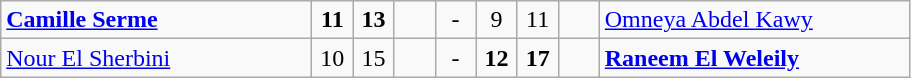<table class="wikitable">
<tr>
<td width=200> <strong><a href='#'>Camille Serme</a></strong></td>
<td style="width:20px; text-align:center;"><strong>11</strong></td>
<td style="width:20px; text-align:center;"><strong>13</strong></td>
<td style="width:20px; text-align:center;"></td>
<td style="width:20px; text-align:center;">-</td>
<td style="width:20px; text-align:center;">9</td>
<td style="width:20px; text-align:center;">11</td>
<td style="width:20px; text-align:center;"></td>
<td width=200> <a href='#'>Omneya Abdel Kawy</a></td>
</tr>
<tr>
<td> <a href='#'>Nour El Sherbini</a></td>
<td style="text-align:center;">10</td>
<td style="text-align:center;">15</td>
<td style="text-align:center;"></td>
<td style="text-align:center;">-</td>
<td style="text-align:center;"><strong>12</strong></td>
<td style="text-align:center;"><strong>17</strong></td>
<td style="text-align:center;"></td>
<td> <strong><a href='#'>Raneem El Weleily</a></strong></td>
</tr>
</table>
